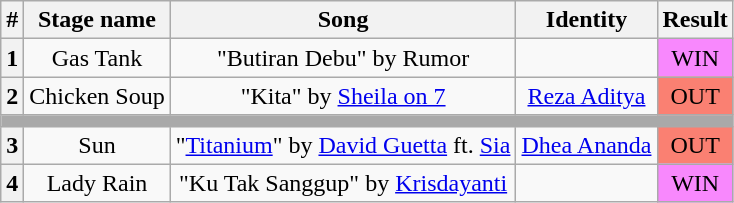<table class="wikitable plainrowheaders" style="text-align: center;">
<tr>
<th>#</th>
<th>Stage name</th>
<th>Song</th>
<th>Identity</th>
<th>Result</th>
</tr>
<tr>
<th>1</th>
<td>Gas Tank</td>
<td>"Butiran Debu" by Rumor</td>
<td></td>
<td bgcolor="F888FD">WIN</td>
</tr>
<tr>
<th>2</th>
<td>Chicken Soup</td>
<td>"Kita" by <a href='#'>Sheila on 7</a></td>
<td><a href='#'>Reza Aditya</a></td>
<td bgcolor="salmon">OUT</td>
</tr>
<tr>
<th colspan="5" style="background:darkgrey"></th>
</tr>
<tr>
<th>3</th>
<td>Sun</td>
<td>"<a href='#'>Titanium</a>" by <a href='#'>David Guetta</a> ft. <a href='#'>Sia</a></td>
<td><a href='#'>Dhea Ananda</a></td>
<td bgcolor="salmon">OUT</td>
</tr>
<tr>
<th>4</th>
<td>Lady Rain</td>
<td>"Ku Tak Sanggup" by <a href='#'>Krisdayanti</a></td>
<td></td>
<td bgcolor="F888FD">WIN</td>
</tr>
</table>
